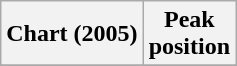<table class="wikitable plainrowheaders" style="text-align:center">
<tr>
<th>Chart (2005)</th>
<th>Peak<br>position</th>
</tr>
<tr>
</tr>
</table>
